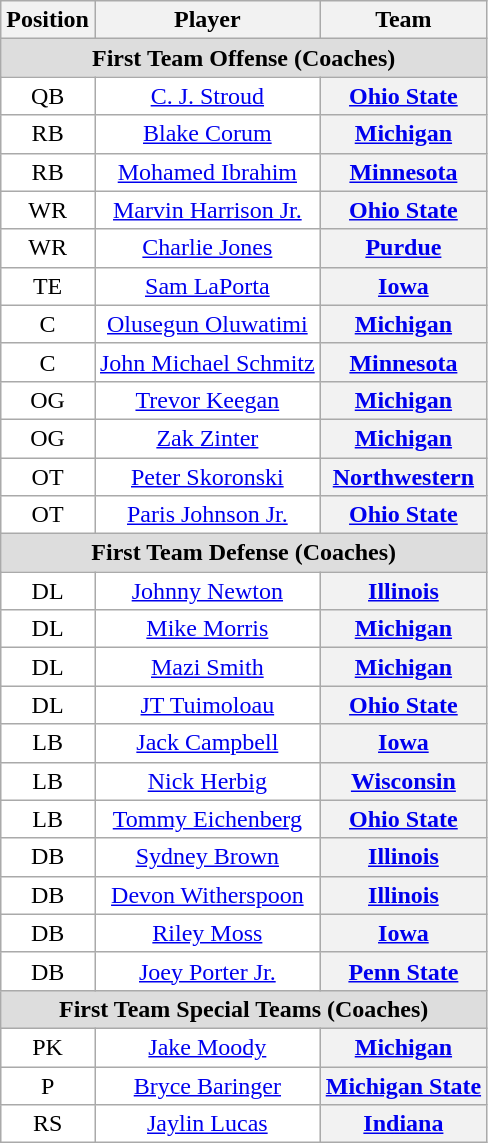<table class="wikitable sortable">
<tr>
<th>Position</th>
<th>Player</th>
<th>Team</th>
</tr>
<tr>
<td colspan="3" style="text-align:center; background:#ddd;"><strong>First Team Offense (Coaches)</strong></td>
</tr>
<tr style="text-align:center;">
<td style="background:white">QB</td>
<td style="background:white"><a href='#'>C. J. Stroud</a></td>
<th><a href='#'>Ohio State</a></th>
</tr>
<tr style="text-align:center;">
<td style="background:white">RB</td>
<td style="background:white"><a href='#'>Blake Corum</a></td>
<th><a href='#'>Michigan</a></th>
</tr>
<tr style="text-align:center;">
<td style="background:white">RB</td>
<td style="background:white"><a href='#'>Mohamed Ibrahim</a></td>
<th><a href='#'>Minnesota</a></th>
</tr>
<tr style="text-align:center;">
<td style="background:white">WR</td>
<td style="background:white"><a href='#'>Marvin Harrison Jr.</a></td>
<th><a href='#'>Ohio State</a></th>
</tr>
<tr style="text-align:center;">
<td style="background:white">WR</td>
<td style="background:white"><a href='#'>Charlie Jones</a></td>
<th><a href='#'>Purdue</a></th>
</tr>
<tr style="text-align:center;">
<td style="background:white">TE</td>
<td style="background:white"><a href='#'>Sam LaPorta</a></td>
<th><a href='#'>Iowa</a></th>
</tr>
<tr style="text-align:center;">
<td style="background:white">C</td>
<td style="background:white"><a href='#'>Olusegun Oluwatimi</a></td>
<th><a href='#'>Michigan</a></th>
</tr>
<tr style="text-align:center;">
<td style="background:white">C</td>
<td style="background:white"><a href='#'>John Michael Schmitz</a></td>
<th><a href='#'>Minnesota</a></th>
</tr>
<tr style="text-align:center;">
<td style="background:white">OG</td>
<td style="background:white"><a href='#'>Trevor Keegan</a></td>
<th><a href='#'>Michigan</a></th>
</tr>
<tr style="text-align:center;">
<td style="background:white">OG</td>
<td style="background:white"><a href='#'>Zak Zinter</a></td>
<th><a href='#'>Michigan</a></th>
</tr>
<tr style="text-align:center;">
<td style="background:white">OT</td>
<td style="background:white"><a href='#'>Peter Skoronski</a></td>
<th><a href='#'>Northwestern</a></th>
</tr>
<tr style="text-align:center;">
<td style="background:white">OT</td>
<td style="background:white"><a href='#'>Paris Johnson Jr.</a></td>
<th><a href='#'>Ohio State</a></th>
</tr>
<tr>
<td colspan="3" style="text-align:center; background:#ddd;"><strong>First Team Defense (Coaches)</strong></td>
</tr>
<tr style="text-align:center;">
<td style="background:white">DL</td>
<td style="background:white"><a href='#'>Johnny Newton</a></td>
<th><a href='#'>Illinois</a></th>
</tr>
<tr style="text-align:center;">
<td style="background:white">DL</td>
<td style="background:white"><a href='#'>Mike Morris</a></td>
<th><a href='#'>Michigan</a></th>
</tr>
<tr style="text-align:center;">
<td style="background:white">DL</td>
<td style="background:white"><a href='#'>Mazi Smith</a></td>
<th><a href='#'>Michigan</a></th>
</tr>
<tr style="text-align:center;">
<td style="background:white">DL</td>
<td style="background:white"><a href='#'>JT Tuimoloau</a></td>
<th><a href='#'>Ohio State</a></th>
</tr>
<tr style="text-align:center;">
<td style="background:white">LB</td>
<td style="background:white"><a href='#'>Jack Campbell</a></td>
<th><a href='#'>Iowa</a></th>
</tr>
<tr style="text-align:center;">
<td style="background:white">LB</td>
<td style="background:white"><a href='#'>Nick Herbig</a></td>
<th><a href='#'>Wisconsin</a></th>
</tr>
<tr style="text-align:center;">
<td style="background:white">LB</td>
<td style="background:white"><a href='#'>Tommy Eichenberg</a></td>
<th><a href='#'>Ohio State</a></th>
</tr>
<tr style="text-align:center;">
<td style="background:white">DB</td>
<td style="background:white"><a href='#'>Sydney Brown</a></td>
<th><a href='#'>Illinois</a></th>
</tr>
<tr style="text-align:center;">
<td style="background:white">DB</td>
<td style="background:white"><a href='#'>Devon Witherspoon</a></td>
<th><a href='#'>Illinois</a></th>
</tr>
<tr style="text-align:center;">
<td style="background:white">DB</td>
<td style="background:white"><a href='#'>Riley Moss</a></td>
<th><a href='#'>Iowa</a></th>
</tr>
<tr style="text-align:center;">
<td style="background:white">DB</td>
<td style="background:white"><a href='#'>Joey Porter Jr.</a></td>
<th><a href='#'>Penn State</a></th>
</tr>
<tr>
<td colspan="3" style="text-align:center; background:#ddd;"><strong>First Team Special Teams (Coaches)</strong></td>
</tr>
<tr style="text-align:center;">
<td style="background:white">PK</td>
<td style="background:white"><a href='#'>Jake Moody</a></td>
<th><a href='#'>Michigan</a></th>
</tr>
<tr style="text-align:center;">
<td style="background:white">P</td>
<td style="background:white"><a href='#'>Bryce Baringer</a></td>
<th><a href='#'>Michigan State</a></th>
</tr>
<tr style="text-align:center;">
<td style="background:white">RS</td>
<td style="background:white"><a href='#'>Jaylin Lucas</a></td>
<th><a href='#'>Indiana</a></th>
</tr>
</table>
